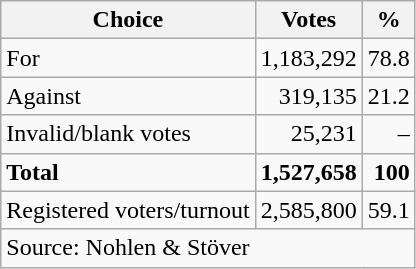<table class=wikitable style=text-align:right>
<tr>
<th>Choice</th>
<th>Votes</th>
<th>%</th>
</tr>
<tr>
<td align=left>For</td>
<td>1,183,292</td>
<td>78.8</td>
</tr>
<tr>
<td align=left>Against</td>
<td>319,135</td>
<td>21.2</td>
</tr>
<tr>
<td align=left>Invalid/blank votes</td>
<td>25,231</td>
<td>–</td>
</tr>
<tr>
<td align=left><strong>Total</strong></td>
<td><strong>1,527,658</strong></td>
<td><strong>100</strong></td>
</tr>
<tr>
<td align=left>Registered voters/turnout</td>
<td>2,585,800</td>
<td>59.1</td>
</tr>
<tr>
<td align=left colspan=3>Source: Nohlen & Stöver</td>
</tr>
</table>
